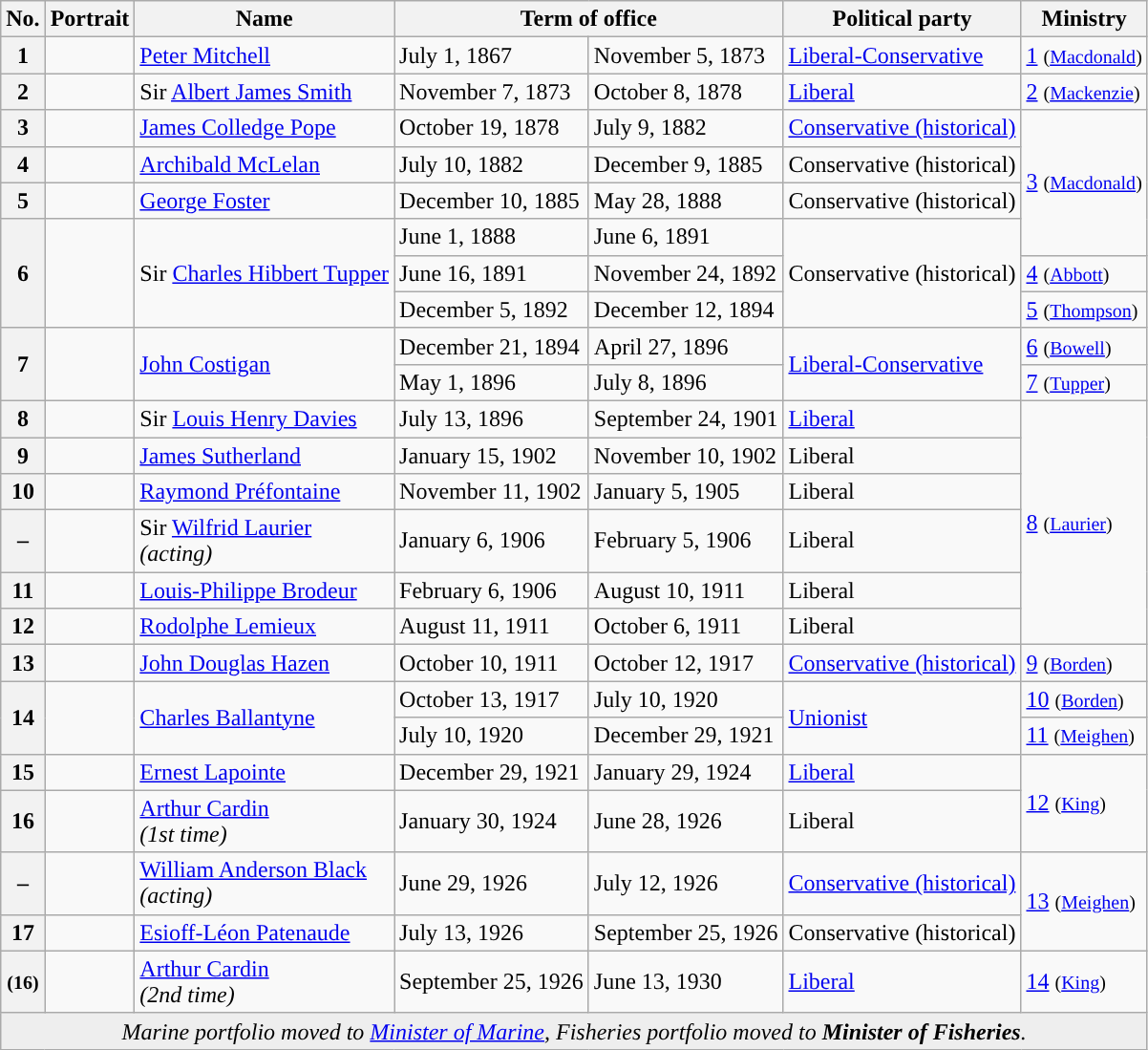<table class="wikitable">
<tr>
<th>No.</th>
<th>Portrait</th>
<th>Name</th>
<th colspan=2>Term of office</th>
<th>Political party</th>
<th>Ministry</th>
</tr>
<tr>
<th style="background:">1</th>
<td></td>
<td><a href='#'>Peter Mitchell</a></td>
<td>July 1, 1867</td>
<td>November 5, 1873</td>
<td><a href='#'>Liberal-Conservative</a></td>
<td><a href='#'>1</a> <small>(<a href='#'>Macdonald</a>)</small></td>
</tr>
<tr>
<th style="background:">2</th>
<td></td>
<td>Sir <a href='#'>Albert James Smith</a></td>
<td>November 7, 1873</td>
<td>October 8, 1878</td>
<td><a href='#'>Liberal</a></td>
<td><a href='#'>2</a> <small>(<a href='#'>Mackenzie</a>)</small></td>
</tr>
<tr>
<th style="background:">3</th>
<td></td>
<td><a href='#'>James Colledge Pope</a></td>
<td>October 19, 1878</td>
<td>July 9, 1882</td>
<td><a href='#'>Conservative (historical)</a></td>
<td rowspan=4><a href='#'>3</a> <small>(<a href='#'>Macdonald</a>)</small></td>
</tr>
<tr>
<th style="background:">4</th>
<td></td>
<td><a href='#'>Archibald McLelan</a></td>
<td>July 10, 1882</td>
<td>December 9, 1885</td>
<td>Conservative (historical)</td>
</tr>
<tr>
<th style="background:">5</th>
<td></td>
<td><a href='#'>George Foster</a></td>
<td>December 10, 1885</td>
<td>May 28, 1888</td>
<td>Conservative (historical)</td>
</tr>
<tr>
<th rowspan=3 style="background:">6</th>
<td rowspan=3></td>
<td rowspan=3>Sir <a href='#'>Charles Hibbert Tupper</a></td>
<td>June 1, 1888</td>
<td>June 6, 1891</td>
<td rowspan=3>Conservative (historical)</td>
</tr>
<tr>
<td>June 16, 1891</td>
<td>November 24, 1892</td>
<td><a href='#'>4</a> <small>(<a href='#'>Abbott</a>)</small></td>
</tr>
<tr>
<td>December 5, 1892</td>
<td>December 12, 1894</td>
<td><a href='#'>5</a> <small>(<a href='#'>Thompson</a>)</small></td>
</tr>
<tr>
<th rowspan=2 style="background:">7</th>
<td rowspan=2></td>
<td rowspan=2><a href='#'>John Costigan</a></td>
<td>December 21, 1894</td>
<td>April 27, 1896</td>
<td rowspan=2><a href='#'>Liberal-Conservative</a></td>
<td><a href='#'>6</a> <small>(<a href='#'>Bowell</a>)</small></td>
</tr>
<tr>
<td>May 1, 1896</td>
<td>July 8, 1896</td>
<td><a href='#'>7</a> <small>(<a href='#'>Tupper</a>)</small></td>
</tr>
<tr>
<th style="background:">8</th>
<td></td>
<td>Sir <a href='#'>Louis Henry Davies</a></td>
<td>July 13, 1896</td>
<td>September 24, 1901</td>
<td><a href='#'>Liberal</a></td>
<td rowspan=6><a href='#'>8</a> <small>(<a href='#'>Laurier</a>)</small></td>
</tr>
<tr>
<th style="background:">9</th>
<td></td>
<td><a href='#'>James Sutherland</a></td>
<td>January 15, 1902</td>
<td>November 10, 1902</td>
<td>Liberal</td>
</tr>
<tr>
<th style="background:">10</th>
<td></td>
<td><a href='#'>Raymond Préfontaine</a></td>
<td>November 11, 1902</td>
<td>January 5, 1905</td>
<td>Liberal</td>
</tr>
<tr>
<th style="background:">–</th>
<td></td>
<td>Sir <a href='#'>Wilfrid Laurier</a><br><em>(acting)</em></td>
<td>January 6, 1906</td>
<td>February 5, 1906</td>
<td>Liberal</td>
</tr>
<tr>
<th style="background:">11</th>
<td></td>
<td><a href='#'>Louis-Philippe Brodeur</a></td>
<td>February 6, 1906</td>
<td>August 10, 1911</td>
<td>Liberal</td>
</tr>
<tr>
<th style="background:">12</th>
<td></td>
<td><a href='#'>Rodolphe Lemieux</a></td>
<td>August 11, 1911</td>
<td>October 6, 1911</td>
<td>Liberal</td>
</tr>
<tr>
<th style="background:">13</th>
<td></td>
<td><a href='#'>John Douglas Hazen</a></td>
<td>October 10, 1911</td>
<td>October 12, 1917</td>
<td><a href='#'>Conservative (historical)</a></td>
<td><a href='#'>9</a> <small>(<a href='#'>Borden</a>)</small></td>
</tr>
<tr>
<th rowspan=2 style="background:">14</th>
<td rowspan=2></td>
<td rowspan=2><a href='#'>Charles Ballantyne</a></td>
<td>October 13, 1917</td>
<td>July 10, 1920</td>
<td rowspan=2><a href='#'>Unionist</a></td>
<td><a href='#'>10</a> <small>(<a href='#'>Borden</a>)</small></td>
</tr>
<tr>
<td>July 10, 1920</td>
<td>December 29, 1921</td>
<td><a href='#'>11</a> <small>(<a href='#'>Meighen</a>)</small></td>
</tr>
<tr>
<th style="background:">15</th>
<td></td>
<td><a href='#'>Ernest Lapointe</a></td>
<td>December 29, 1921</td>
<td>January 29, 1924</td>
<td><a href='#'>Liberal</a></td>
<td rowspan=2><a href='#'>12</a> <small>(<a href='#'>King</a>)</small></td>
</tr>
<tr>
<th style="background:">16</th>
<td></td>
<td><a href='#'>Arthur Cardin</a><br><em>(1st time)</em></td>
<td>January 30, 1924</td>
<td>June 28, 1926</td>
<td>Liberal</td>
</tr>
<tr>
<th style="background:">–</th>
<td></td>
<td><a href='#'>William Anderson Black</a><br><em>(acting)</em></td>
<td>June 29, 1926</td>
<td>July 12, 1926</td>
<td><a href='#'>Conservative (historical)</a></td>
<td rowspan=2><a href='#'>13</a> <small>(<a href='#'>Meighen</a>)</small></td>
</tr>
<tr>
<th style="background:">17</th>
<td></td>
<td><a href='#'>Esioff-Léon Patenaude</a></td>
<td>July 13, 1926</td>
<td>September 25, 1926</td>
<td>Conservative (historical)</td>
</tr>
<tr>
<th style="background:"><small>(16)</small></th>
<td></td>
<td><a href='#'>Arthur Cardin</a><br><em>(2nd time)</em></td>
<td>September 25, 1926</td>
<td>June 13, 1930</td>
<td><a href='#'>Liberal</a></td>
<td><a href='#'>14</a> <small>(<a href='#'>King</a>)</small></td>
</tr>
<tr>
<td colspan=7 align=center style="background: #eeeeee;"><em>Marine portfolio moved to <a href='#'>Minister of Marine</a>, Fisheries portfolio moved to <strong>Minister of Fisheries</strong>.</em></td>
</tr>
</table>
